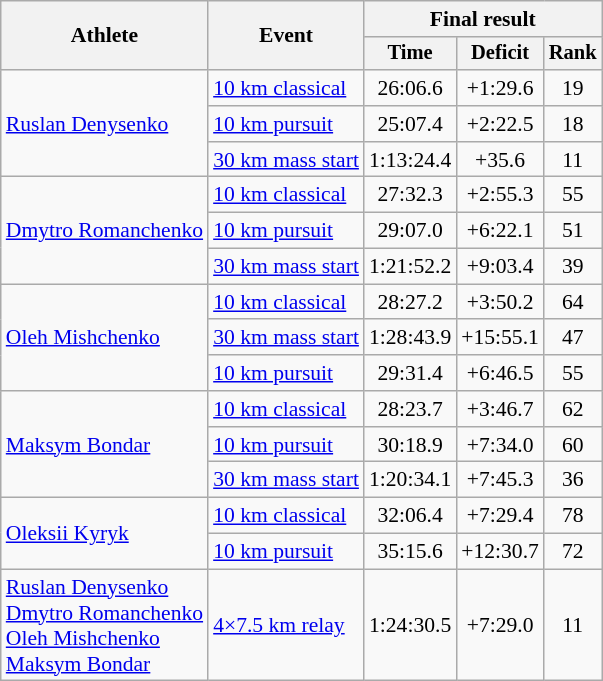<table class="wikitable" style="font-size:90%">
<tr>
<th rowspan=2>Athlete</th>
<th rowspan=2>Event</th>
<th colspan=3>Final result</th>
</tr>
<tr style="font-size: 95%">
<th>Time</th>
<th>Deficit</th>
<th>Rank</th>
</tr>
<tr align=center>
<td align=left rowspan=3><a href='#'>Ruslan Denysenko</a></td>
<td align=left><a href='#'>10 km classical</a></td>
<td>26:06.6</td>
<td>+1:29.6</td>
<td>19</td>
</tr>
<tr align=center>
<td align=left><a href='#'>10 km pursuit</a></td>
<td>25:07.4</td>
<td>+2:22.5</td>
<td>18</td>
</tr>
<tr align=center>
<td align=left><a href='#'>30 km mass start</a></td>
<td>1:13:24.4</td>
<td>+35.6</td>
<td>11</td>
</tr>
<tr align=center>
<td align=left rowspan=3><a href='#'>Dmytro Romanchenko</a></td>
<td align=left><a href='#'>10 km classical</a></td>
<td>27:32.3</td>
<td>+2:55.3</td>
<td>55</td>
</tr>
<tr align=center>
<td align=left><a href='#'>10 km pursuit</a></td>
<td>29:07.0</td>
<td>+6:22.1</td>
<td>51</td>
</tr>
<tr align=center>
<td align=left><a href='#'>30 km mass start</a></td>
<td>1:21:52.2</td>
<td>+9:03.4</td>
<td>39</td>
</tr>
<tr align=center>
<td align=left rowspan=3><a href='#'>Oleh Mishchenko</a></td>
<td align=left><a href='#'>10 km classical</a></td>
<td>28:27.2</td>
<td>+3:50.2</td>
<td>64</td>
</tr>
<tr align=center>
<td align=left><a href='#'>30 km mass start</a></td>
<td>1:28:43.9</td>
<td>+15:55.1</td>
<td>47</td>
</tr>
<tr align=center>
<td align=left><a href='#'>10 km pursuit</a></td>
<td>29:31.4</td>
<td>+6:46.5</td>
<td>55</td>
</tr>
<tr align=center>
<td align=left rowspan=3><a href='#'>Maksym Bondar</a></td>
<td align=left><a href='#'>10 km classical</a></td>
<td>28:23.7</td>
<td>+3:46.7</td>
<td>62</td>
</tr>
<tr align=center>
<td align=left><a href='#'>10 km pursuit</a></td>
<td>30:18.9</td>
<td>+7:34.0</td>
<td>60</td>
</tr>
<tr align=center>
<td align=left><a href='#'>30 km mass start</a></td>
<td>1:20:34.1</td>
<td>+7:45.3</td>
<td>36</td>
</tr>
<tr align=center>
<td align=left rowspan=2><a href='#'>Oleksii Kyryk</a></td>
<td align=left><a href='#'>10 km classical</a></td>
<td>32:06.4</td>
<td>+7:29.4</td>
<td>78</td>
</tr>
<tr align=center>
<td align=left><a href='#'>10 km pursuit</a></td>
<td>35:15.6</td>
<td>+12:30.7</td>
<td>72</td>
</tr>
<tr align=center>
<td align=left><a href='#'>Ruslan Denysenko</a><br><a href='#'>Dmytro Romanchenko</a><br><a href='#'>Oleh Mishchenko</a><br><a href='#'>Maksym Bondar</a></td>
<td align=left><a href='#'>4×7.5 km relay</a></td>
<td>1:24:30.5</td>
<td>+7:29.0</td>
<td>11</td>
</tr>
</table>
